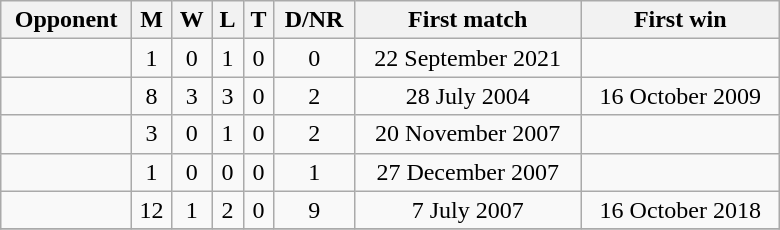<table class="wikitable" style="text-align: center; width: 520px">
<tr>
<th>Opponent</th>
<th>M</th>
<th>W</th>
<th>L</th>
<th>T</th>
<th>D/NR</th>
<th>First match</th>
<th>First win</th>
</tr>
<tr>
<td align=left></td>
<td>1</td>
<td>0</td>
<td>1</td>
<td>0</td>
<td>0</td>
<td>22 September 2021</td>
<td></td>
</tr>
<tr>
<td align=left></td>
<td>8</td>
<td>3</td>
<td>3</td>
<td>0</td>
<td>2</td>
<td>28 July 2004</td>
<td>16 October 2009</td>
</tr>
<tr>
<td align=left></td>
<td>3</td>
<td>0</td>
<td>1</td>
<td>0</td>
<td>2</td>
<td>20 November 2007</td>
<td></td>
</tr>
<tr>
<td align=left></td>
<td>1</td>
<td>0</td>
<td>0</td>
<td>0</td>
<td>1</td>
<td>27 December 2007</td>
<td></td>
</tr>
<tr>
<td align=left></td>
<td>12</td>
<td>1</td>
<td>2</td>
<td>0</td>
<td>9</td>
<td>7 July 2007</td>
<td>16 October 2018</td>
</tr>
<tr>
</tr>
</table>
